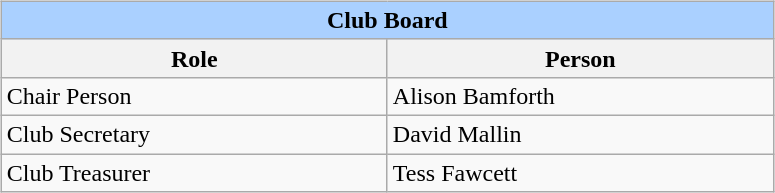<table>
<tr>
<td valign="top"><br><table class="wikitable" style="text-align:left;">
<tr>
<th colspan=2 style="background:#AAD0FF">Club Board</th>
</tr>
<tr>
<th style="width:250px;">Role</th>
<th style="width:250px;">Person</th>
</tr>
<tr>
<td>Chair Person</td>
<td> Alison Bamforth</td>
</tr>
<tr>
<td>Club Secretary</td>
<td> David Mallin</td>
</tr>
<tr>
<td>Club Treasurer</td>
<td> Tess Fawcett</td>
</tr>
</table>
</td>
</tr>
</table>
